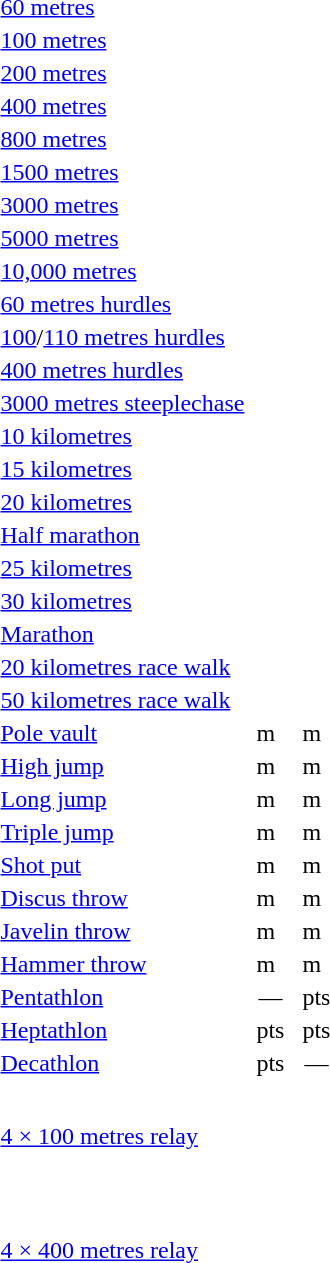<table>
<tr>
<td><a href='#'>60 metres</a></td>
<td></td>
<td></td>
<td></td>
<td></td>
<td></td>
<td></td>
</tr>
<tr>
<td><a href='#'>100 metres</a></td>
<td></td>
<td></td>
<td></td>
<td></td>
<td></td>
<td></td>
</tr>
<tr>
<td><a href='#'>200 metres</a></td>
<td></td>
<td></td>
<td></td>
<td></td>
<td></td>
<td></td>
</tr>
<tr>
<td><a href='#'>400 metres</a></td>
<td></td>
<td></td>
<td></td>
<td></td>
<td></td>
<td></td>
</tr>
<tr>
<td><a href='#'>800 metres</a></td>
<td></td>
<td></td>
<td></td>
<td></td>
<td></td>
<td></td>
</tr>
<tr>
<td><a href='#'>1500 metres</a></td>
<td></td>
<td></td>
<td></td>
<td></td>
<td></td>
<td></td>
</tr>
<tr>
<td><a href='#'>3000 metres</a></td>
<td></td>
<td></td>
<td></td>
<td></td>
<td></td>
<td></td>
</tr>
<tr>
<td><a href='#'>5000 metres</a></td>
<td></td>
<td></td>
<td></td>
<td></td>
<td></td>
<td></td>
</tr>
<tr>
<td><a href='#'>10,000 metres</a></td>
<td></td>
<td></td>
<td></td>
<td></td>
<td></td>
<td></td>
</tr>
<tr>
<td><a href='#'>60 metres hurdles</a></td>
<td></td>
<td></td>
<td></td>
<td></td>
<td></td>
<td></td>
</tr>
<tr>
<td><a href='#'>100</a>/<a href='#'>110 metres hurdles</a></td>
<td></td>
<td></td>
<td></td>
<td></td>
<td></td>
<td></td>
</tr>
<tr>
<td><a href='#'>400 metres hurdles</a></td>
<td></td>
<td></td>
<td></td>
<td></td>
<td></td>
<td></td>
</tr>
<tr>
<td><a href='#'>3000 metres steeplechase</a></td>
<td></td>
<td></td>
<td></td>
<td></td>
<td></td>
<td></td>
</tr>
<tr>
<td><a href='#'>10 kilometres</a></td>
<td></td>
<td></td>
<td></td>
<td></td>
<td></td>
<td></td>
</tr>
<tr>
<td><a href='#'>15 kilometres</a></td>
<td></td>
<td></td>
<td></td>
<td></td>
<td></td>
<td></td>
</tr>
<tr>
<td><a href='#'>20 kilometres</a></td>
<td></td>
<td></td>
<td></td>
<td></td>
<td></td>
<td></td>
</tr>
<tr>
<td><a href='#'>Half marathon</a></td>
<td></td>
<td></td>
<td></td>
<td></td>
<td></td>
<td></td>
</tr>
<tr>
<td><a href='#'>25 kilometres</a></td>
<td></td>
<td></td>
<td></td>
<td></td>
<td></td>
<td></td>
</tr>
<tr>
<td><a href='#'>30 kilometres</a></td>
<td></td>
<td></td>
<td></td>
<td></td>
<td></td>
<td></td>
</tr>
<tr>
<td><a href='#'>Marathon</a></td>
<td></td>
<td></td>
<td></td>
<td></td>
<td></td>
<td></td>
</tr>
<tr>
<td><a href='#'>20 kilometres race walk</a></td>
<td></td>
<td></td>
<td></td>
<td></td>
<td></td>
<td></td>
</tr>
<tr>
<td><a href='#'>50 kilometres race walk</a></td>
<td></td>
<td></td>
<td></td>
<td></td>
<td></td>
<td></td>
</tr>
<tr>
<td><a href='#'>Pole vault</a></td>
<td></td>
<td>m</td>
<td></td>
<td></td>
<td>m</td>
<td></td>
</tr>
<tr>
<td><a href='#'>High jump</a></td>
<td></td>
<td>m</td>
<td></td>
<td></td>
<td>m</td>
<td></td>
</tr>
<tr>
<td><a href='#'>Long jump</a></td>
<td></td>
<td>m</td>
<td></td>
<td></td>
<td>m</td>
<td></td>
</tr>
<tr>
<td><a href='#'>Triple jump</a></td>
<td></td>
<td>m</td>
<td></td>
<td></td>
<td>m</td>
<td></td>
</tr>
<tr>
<td><a href='#'>Shot put</a></td>
<td></td>
<td>m</td>
<td></td>
<td></td>
<td>m</td>
<td></td>
</tr>
<tr>
<td><a href='#'>Discus throw</a></td>
<td></td>
<td>m</td>
<td></td>
<td></td>
<td>m</td>
<td></td>
</tr>
<tr>
<td><a href='#'>Javelin throw</a></td>
<td></td>
<td>m</td>
<td></td>
<td></td>
<td>m</td>
<td></td>
</tr>
<tr>
<td><a href='#'>Hammer throw</a></td>
<td></td>
<td>m</td>
<td></td>
<td></td>
<td>m</td>
<td></td>
</tr>
<tr>
<td><a href='#'>Pentathlon</a></td>
<td align=center colspan=3>—</td>
<td></td>
<td>pts</td>
<td></td>
</tr>
<tr>
<td><a href='#'>Heptathlon</a></td>
<td></td>
<td>pts</td>
<td></td>
<td></td>
<td>pts</td>
<td></td>
</tr>
<tr>
<td><a href='#'>Decathlon</a></td>
<td></td>
<td>pts</td>
<td></td>
<td align=center colspan=3>—</td>
</tr>
<tr>
<td><a href='#'>4 × 100 metres relay</a></td>
<td><br><br><br><br></td>
<td></td>
<td></td>
<td><br><br><br><br></td>
<td></td>
<td></td>
</tr>
<tr>
<td><a href='#'>4 × 400 metres relay</a></td>
<td><br><br><br><br></td>
<td></td>
<td></td>
<td><br><br><br><br></td>
<td></td>
<td></td>
</tr>
</table>
